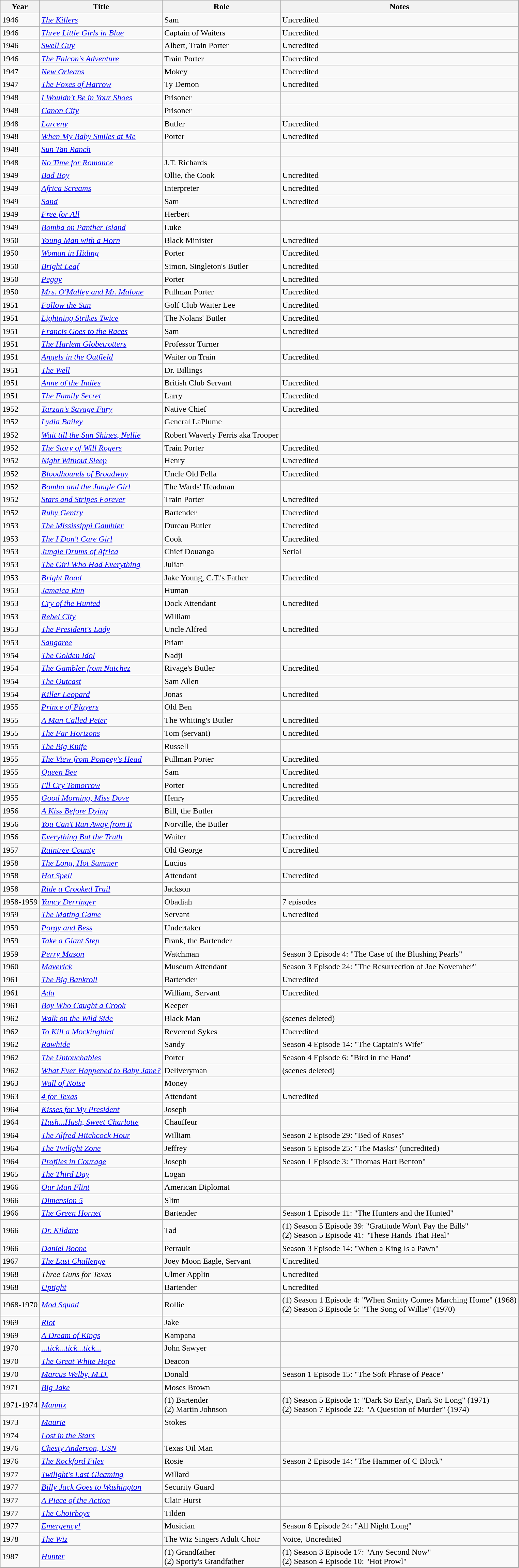<table class="wikitable">
<tr>
<th>Year</th>
<th>Title</th>
<th>Role</th>
<th>Notes</th>
</tr>
<tr>
<td>1946</td>
<td><em><a href='#'>The Killers</a></em></td>
<td>Sam</td>
<td>Uncredited</td>
</tr>
<tr>
<td>1946</td>
<td><em><a href='#'>Three Little Girls in Blue</a></em></td>
<td>Captain of Waiters</td>
<td>Uncredited</td>
</tr>
<tr>
<td>1946</td>
<td><em><a href='#'>Swell Guy</a></em></td>
<td>Albert, Train Porter</td>
<td>Uncredited</td>
</tr>
<tr>
<td>1946</td>
<td><em><a href='#'>The Falcon's Adventure</a></em></td>
<td>Train Porter</td>
<td>Uncredited</td>
</tr>
<tr>
<td>1947</td>
<td><em><a href='#'>New Orleans</a></em></td>
<td>Mokey</td>
<td>Uncredited</td>
</tr>
<tr>
<td>1947</td>
<td><em><a href='#'>The Foxes of Harrow</a></em></td>
<td>Ty Demon</td>
<td>Uncredited</td>
</tr>
<tr>
<td>1948</td>
<td><em><a href='#'>I Wouldn't Be in Your Shoes</a></em></td>
<td>Prisoner</td>
<td></td>
</tr>
<tr>
<td>1948</td>
<td><em><a href='#'>Canon City</a></em></td>
<td>Prisoner</td>
<td></td>
</tr>
<tr>
<td>1948</td>
<td><em><a href='#'>Larceny</a></em></td>
<td>Butler</td>
<td>Uncredited</td>
</tr>
<tr>
<td>1948</td>
<td><em><a href='#'>When My Baby Smiles at Me</a></em></td>
<td>Porter</td>
<td>Uncredited</td>
</tr>
<tr>
<td>1948</td>
<td><em><a href='#'>Sun Tan Ranch</a></em></td>
<td></td>
<td></td>
</tr>
<tr>
<td>1948</td>
<td><em><a href='#'>No Time for Romance</a></em></td>
<td>J.T. Richards</td>
<td></td>
</tr>
<tr>
<td>1949</td>
<td><em><a href='#'>Bad Boy</a></em></td>
<td>Ollie, the Cook</td>
<td>Uncredited</td>
</tr>
<tr>
<td>1949</td>
<td><em><a href='#'>Africa Screams</a></em></td>
<td>Interpreter</td>
<td>Uncredited</td>
</tr>
<tr>
<td>1949</td>
<td><em><a href='#'>Sand</a></em></td>
<td>Sam</td>
<td>Uncredited</td>
</tr>
<tr>
<td>1949</td>
<td><em><a href='#'>Free for All</a></em></td>
<td>Herbert</td>
<td></td>
</tr>
<tr>
<td>1949</td>
<td><em><a href='#'>Bomba on Panther Island</a></em></td>
<td>Luke</td>
<td></td>
</tr>
<tr>
<td>1950</td>
<td><em><a href='#'>Young Man with a Horn</a></em></td>
<td>Black Minister</td>
<td>Uncredited</td>
</tr>
<tr>
<td>1950</td>
<td><em><a href='#'>Woman in Hiding</a></em></td>
<td>Porter</td>
<td>Uncredited</td>
</tr>
<tr>
<td>1950</td>
<td><em><a href='#'>Bright Leaf</a></em></td>
<td>Simon, Singleton's Butler</td>
<td>Uncredited</td>
</tr>
<tr>
<td>1950</td>
<td><em><a href='#'>Peggy</a></em></td>
<td>Porter</td>
<td>Uncredited</td>
</tr>
<tr>
<td>1950</td>
<td><em><a href='#'>Mrs. O'Malley and Mr. Malone</a></em></td>
<td>Pullman Porter</td>
<td>Uncredited</td>
</tr>
<tr>
<td>1951</td>
<td><em><a href='#'>Follow the Sun</a></em></td>
<td>Golf Club Waiter Lee</td>
<td>Uncredited</td>
</tr>
<tr>
<td>1951</td>
<td><em><a href='#'>Lightning Strikes Twice</a></em></td>
<td>The Nolans' Butler</td>
<td>Uncredited</td>
</tr>
<tr>
<td>1951</td>
<td><em><a href='#'>Francis Goes to the Races</a></em></td>
<td>Sam</td>
<td>Uncredited</td>
</tr>
<tr>
<td>1951</td>
<td><em><a href='#'>The Harlem Globetrotters</a></em></td>
<td>Professor Turner</td>
<td></td>
</tr>
<tr>
<td>1951</td>
<td><em><a href='#'>Angels in the Outfield</a></em></td>
<td>Waiter on Train</td>
<td>Uncredited</td>
</tr>
<tr>
<td>1951</td>
<td><em><a href='#'>The Well</a></em></td>
<td>Dr. Billings</td>
<td></td>
</tr>
<tr>
<td>1951</td>
<td><em><a href='#'>Anne of the Indies</a></em></td>
<td>British Club Servant</td>
<td>Uncredited</td>
</tr>
<tr>
<td>1951</td>
<td><em><a href='#'>The Family Secret</a></em></td>
<td>Larry</td>
<td>Uncredited</td>
</tr>
<tr>
<td>1952</td>
<td><em><a href='#'>Tarzan's Savage Fury</a></em></td>
<td>Native Chief</td>
<td>Uncredited</td>
</tr>
<tr>
<td>1952</td>
<td><em><a href='#'>Lydia Bailey</a></em></td>
<td>General LaPlume</td>
<td></td>
</tr>
<tr>
<td>1952</td>
<td><em><a href='#'>Wait till the Sun Shines, Nellie</a></em></td>
<td>Robert Waverly Ferris aka Trooper</td>
<td></td>
</tr>
<tr>
<td>1952</td>
<td><em><a href='#'>The Story of Will Rogers</a></em></td>
<td>Train Porter</td>
<td>Uncredited</td>
</tr>
<tr>
<td>1952</td>
<td><em><a href='#'>Night Without Sleep</a></em></td>
<td>Henry</td>
<td>Uncredited</td>
</tr>
<tr>
<td>1952</td>
<td><em><a href='#'>Bloodhounds of Broadway</a></em></td>
<td>Uncle Old Fella</td>
<td>Uncredited</td>
</tr>
<tr>
<td>1952</td>
<td><em><a href='#'>Bomba and the Jungle Girl</a></em></td>
<td>The Wards' Headman</td>
<td></td>
</tr>
<tr>
<td>1952</td>
<td><em><a href='#'>Stars and Stripes Forever</a></em></td>
<td>Train Porter</td>
<td>Uncredited</td>
</tr>
<tr>
<td>1952</td>
<td><em><a href='#'>Ruby Gentry</a></em></td>
<td>Bartender</td>
<td>Uncredited</td>
</tr>
<tr>
<td>1953</td>
<td><em><a href='#'>The Mississippi Gambler</a></em></td>
<td>Dureau Butler</td>
<td>Uncredited</td>
</tr>
<tr>
<td>1953</td>
<td><em><a href='#'>The I Don't Care Girl</a></em></td>
<td>Cook</td>
<td>Uncredited</td>
</tr>
<tr>
<td>1953</td>
<td><em><a href='#'>Jungle Drums of Africa</a></em></td>
<td>Chief Douanga</td>
<td>Serial</td>
</tr>
<tr>
<td>1953</td>
<td><em><a href='#'>The Girl Who Had Everything</a></em></td>
<td>Julian</td>
<td></td>
</tr>
<tr>
<td>1953</td>
<td><em><a href='#'>Bright Road</a></em></td>
<td>Jake Young, C.T.'s Father</td>
<td>Uncredited</td>
</tr>
<tr>
<td>1953</td>
<td><em><a href='#'>Jamaica Run</a></em></td>
<td>Human</td>
<td></td>
</tr>
<tr>
<td>1953</td>
<td><em><a href='#'>Cry of the Hunted</a></em></td>
<td>Dock Attendant</td>
<td>Uncredited</td>
</tr>
<tr>
<td>1953</td>
<td><em><a href='#'>Rebel City</a></em></td>
<td>William</td>
<td></td>
</tr>
<tr>
<td>1953</td>
<td><em><a href='#'>The President's Lady</a></em></td>
<td>Uncle Alfred</td>
<td>Uncredited</td>
</tr>
<tr>
<td>1953</td>
<td><em><a href='#'>Sangaree</a></em></td>
<td>Priam</td>
<td></td>
</tr>
<tr>
<td>1954</td>
<td><em><a href='#'>The Golden Idol</a></em></td>
<td>Nadji</td>
<td></td>
</tr>
<tr>
<td>1954</td>
<td><em><a href='#'>The Gambler from Natchez</a></em></td>
<td>Rivage's Butler</td>
<td>Uncredited</td>
</tr>
<tr>
<td>1954</td>
<td><em><a href='#'>The Outcast</a></em></td>
<td>Sam Allen</td>
<td></td>
</tr>
<tr>
<td>1954</td>
<td><em><a href='#'>Killer Leopard</a></em></td>
<td>Jonas</td>
<td>Uncredited</td>
</tr>
<tr>
<td>1955</td>
<td><em><a href='#'>Prince of Players</a></em></td>
<td>Old Ben</td>
<td></td>
</tr>
<tr>
<td>1955</td>
<td><em><a href='#'>A Man Called Peter</a></em></td>
<td>The Whiting's Butler</td>
<td>Uncredited</td>
</tr>
<tr>
<td>1955</td>
<td><em><a href='#'>The Far Horizons</a></em></td>
<td>Tom (servant)</td>
<td>Uncredited</td>
</tr>
<tr>
<td>1955</td>
<td><em><a href='#'>The Big Knife</a></em></td>
<td>Russell</td>
<td></td>
</tr>
<tr>
<td>1955</td>
<td><em><a href='#'>The View from Pompey's Head</a></em></td>
<td>Pullman Porter</td>
<td>Uncredited</td>
</tr>
<tr>
<td>1955</td>
<td><em><a href='#'>Queen Bee</a></em></td>
<td>Sam</td>
<td>Uncredited</td>
</tr>
<tr>
<td>1955</td>
<td><em><a href='#'>I'll Cry Tomorrow</a></em></td>
<td>Porter</td>
<td>Uncredited</td>
</tr>
<tr>
<td>1955</td>
<td><em><a href='#'>Good Morning, Miss Dove</a></em></td>
<td>Henry</td>
<td>Uncredited</td>
</tr>
<tr>
<td>1956</td>
<td><em><a href='#'>A Kiss Before Dying</a></em></td>
<td>Bill, the Butler</td>
<td></td>
</tr>
<tr>
<td>1956</td>
<td><em><a href='#'>You Can't Run Away from It</a></em></td>
<td>Norville, the Butler</td>
<td></td>
</tr>
<tr>
<td>1956</td>
<td><em><a href='#'>Everything But the Truth</a></em></td>
<td>Waiter</td>
<td>Uncredited</td>
</tr>
<tr>
<td>1957</td>
<td><em><a href='#'>Raintree County</a></em></td>
<td>Old George</td>
<td>Uncredited</td>
</tr>
<tr>
<td>1958</td>
<td><em><a href='#'>The Long, Hot Summer</a></em></td>
<td>Lucius</td>
<td></td>
</tr>
<tr>
<td>1958</td>
<td><em><a href='#'>Hot Spell</a></em></td>
<td>Attendant</td>
<td>Uncredited</td>
</tr>
<tr>
<td>1958</td>
<td><em><a href='#'>Ride a Crooked Trail</a></em></td>
<td>Jackson</td>
<td></td>
</tr>
<tr>
<td>1958-1959</td>
<td><em><a href='#'>Yancy Derringer</a></em></td>
<td>Obadiah</td>
<td>7 episodes</td>
</tr>
<tr>
<td>1959</td>
<td><em><a href='#'>The Mating Game</a></em></td>
<td>Servant</td>
<td>Uncredited</td>
</tr>
<tr>
<td>1959</td>
<td><em><a href='#'>Porgy and Bess</a></em></td>
<td>Undertaker</td>
<td></td>
</tr>
<tr>
<td>1959</td>
<td><em><a href='#'>Take a Giant Step</a></em></td>
<td>Frank, the Bartender</td>
<td></td>
</tr>
<tr>
<td>1959</td>
<td><em><a href='#'>Perry Mason</a></em></td>
<td>Watchman</td>
<td>Season 3 Episode 4: "The Case of the Blushing Pearls"</td>
</tr>
<tr>
<td>1960</td>
<td><em><a href='#'>Maverick</a></em></td>
<td>Museum Attendant</td>
<td>Season 3 Episode 24: "The Resurrection of Joe November"</td>
</tr>
<tr>
<td>1961</td>
<td><em><a href='#'>The Big Bankroll</a></em></td>
<td>Bartender</td>
<td>Uncredited</td>
</tr>
<tr>
<td>1961</td>
<td><em><a href='#'>Ada</a></em></td>
<td>William, Servant</td>
<td>Uncredited</td>
</tr>
<tr>
<td>1961</td>
<td><em><a href='#'>Boy Who Caught a Crook</a></em></td>
<td>Keeper</td>
<td></td>
</tr>
<tr>
<td>1962</td>
<td><em><a href='#'>Walk on the Wild Side</a></em></td>
<td>Black Man</td>
<td>(scenes deleted)</td>
</tr>
<tr>
<td>1962</td>
<td><em><a href='#'>To Kill a Mockingbird</a></em></td>
<td>Reverend Sykes</td>
<td>Uncredited</td>
</tr>
<tr>
<td>1962</td>
<td><em><a href='#'>Rawhide</a></em></td>
<td>Sandy</td>
<td>Season 4 Episode 14: "The Captain's Wife"</td>
</tr>
<tr>
<td>1962</td>
<td><em><a href='#'>The Untouchables</a></em></td>
<td>Porter</td>
<td>Season 4 Episode 6: "Bird in the Hand"</td>
</tr>
<tr>
<td>1962</td>
<td><em><a href='#'>What Ever Happened to Baby Jane?</a></em></td>
<td>Deliveryman</td>
<td>(scenes deleted)</td>
</tr>
<tr>
<td>1963</td>
<td><em><a href='#'>Wall of Noise</a></em></td>
<td>Money</td>
<td></td>
</tr>
<tr>
<td>1963</td>
<td><em><a href='#'>4 for Texas</a></em></td>
<td>Attendant</td>
<td>Uncredited</td>
</tr>
<tr>
<td>1964</td>
<td><em><a href='#'>Kisses for My President</a></em></td>
<td>Joseph</td>
<td></td>
</tr>
<tr>
<td>1964</td>
<td><em><a href='#'>Hush...Hush, Sweet Charlotte</a></em></td>
<td>Chauffeur</td>
<td></td>
</tr>
<tr>
<td>1964</td>
<td><em><a href='#'>The Alfred Hitchcock Hour</a></em></td>
<td>William</td>
<td>Season 2 Episode 29: "Bed of Roses"</td>
</tr>
<tr>
<td>1964</td>
<td><em><a href='#'>The Twilight Zone</a></em></td>
<td>Jeffrey</td>
<td>Season 5 Episode 25: "The Masks" (uncredited)</td>
</tr>
<tr>
<td>1964</td>
<td><em><a href='#'>Profiles in Courage</a></em></td>
<td>Joseph</td>
<td>Season 1 Episode 3: "Thomas Hart Benton"</td>
</tr>
<tr>
<td>1965</td>
<td><em><a href='#'>The Third Day</a></em></td>
<td>Logan</td>
<td></td>
</tr>
<tr>
<td>1966</td>
<td><em><a href='#'>Our Man Flint</a></em></td>
<td>American Diplomat</td>
<td></td>
</tr>
<tr>
<td>1966</td>
<td><em><a href='#'>Dimension 5</a></em></td>
<td>Slim</td>
<td></td>
</tr>
<tr>
<td>1966</td>
<td><em><a href='#'>The Green Hornet</a></em></td>
<td>Bartender</td>
<td>Season 1 Episode 11: "The Hunters and the Hunted"</td>
</tr>
<tr>
<td>1966</td>
<td><em><a href='#'>Dr. Kildare</a></em></td>
<td>Tad</td>
<td>(1) Season 5 Episode 39: "Gratitude Won't Pay the Bills"<br>(2) Season 5 Episode 41: "These Hands That Heal"</td>
</tr>
<tr>
<td>1966</td>
<td><em><a href='#'>Daniel Boone</a></em></td>
<td>Perrault</td>
<td>Season 3 Episode 14: "When a King Is a Pawn"</td>
</tr>
<tr>
<td>1967</td>
<td><em><a href='#'>The Last Challenge</a></em></td>
<td>Joey Moon Eagle, Servant</td>
<td>Uncredited</td>
</tr>
<tr>
<td>1968</td>
<td><em>Three Guns for Texas</em></td>
<td>Ulmer Applin</td>
<td>Uncredited</td>
</tr>
<tr>
<td>1968</td>
<td><em><a href='#'>Uptight</a></em></td>
<td>Bartender</td>
<td>Uncredited</td>
</tr>
<tr>
<td>1968-1970</td>
<td><em><a href='#'>Mod Squad</a></em></td>
<td>Rollie</td>
<td>(1) Season 1 Episode 4: "When Smitty Comes Marching Home" (1968)<br>(2) Season 3 Episode 5: "The Song of Willie" (1970)</td>
</tr>
<tr>
<td>1969</td>
<td><em><a href='#'>Riot</a></em></td>
<td>Jake</td>
<td></td>
</tr>
<tr>
<td>1969</td>
<td><em><a href='#'>A Dream of Kings</a></em></td>
<td>Kampana</td>
<td></td>
</tr>
<tr>
<td>1970</td>
<td><em><a href='#'>...tick...tick...tick...</a></em></td>
<td>John Sawyer</td>
<td></td>
</tr>
<tr>
<td>1970</td>
<td><em><a href='#'>The Great White Hope</a></em></td>
<td>Deacon</td>
<td></td>
</tr>
<tr>
<td>1970</td>
<td><em><a href='#'>Marcus Welby, M.D.</a></em></td>
<td>Donald</td>
<td>Season 1 Episode 15: "The Soft Phrase of Peace"</td>
</tr>
<tr>
<td>1971</td>
<td><em><a href='#'>Big Jake</a></em></td>
<td>Moses Brown</td>
<td></td>
</tr>
<tr>
<td>1971-1974</td>
<td><em><a href='#'>Mannix</a></em></td>
<td>(1) Bartender<br>(2) Martin Johnson</td>
<td>(1) Season 5 Episode 1: "Dark So Early, Dark So Long" (1971)<br>(2) Season 7 Episode 22: "A Question of Murder" (1974)</td>
</tr>
<tr>
<td>1973</td>
<td><em><a href='#'>Maurie</a></em></td>
<td>Stokes</td>
<td></td>
</tr>
<tr>
<td>1974</td>
<td><em><a href='#'>Lost in the Stars</a></em></td>
<td></td>
<td></td>
</tr>
<tr>
<td>1976</td>
<td><em><a href='#'>Chesty Anderson, USN</a></em></td>
<td>Texas Oil Man</td>
<td></td>
</tr>
<tr>
<td>1976</td>
<td><em><a href='#'>The Rockford Files</a></em></td>
<td>Rosie</td>
<td>Season 2 Episode 14: "The Hammer of C Block"</td>
</tr>
<tr>
<td>1977</td>
<td><em><a href='#'>Twilight's Last Gleaming</a></em></td>
<td>Willard</td>
<td></td>
</tr>
<tr>
<td>1977</td>
<td><em><a href='#'>Billy Jack Goes to Washington</a></em></td>
<td>Security Guard</td>
<td></td>
</tr>
<tr>
<td>1977</td>
<td><em><a href='#'>A Piece of the Action</a></em></td>
<td>Clair Hurst</td>
<td></td>
</tr>
<tr>
<td>1977</td>
<td><em><a href='#'>The Choirboys</a></em></td>
<td>Tilden</td>
<td></td>
</tr>
<tr>
<td>1977</td>
<td><em><a href='#'>Emergency!</a></em></td>
<td>Musician</td>
<td>Season 6 Episode 24: "All Night Long"</td>
</tr>
<tr>
<td>1978</td>
<td><em><a href='#'>The Wiz</a></em></td>
<td>The Wiz Singers Adult Choir</td>
<td>Voice, Uncredited</td>
</tr>
<tr>
<td>1987</td>
<td><em><a href='#'>Hunter</a></em></td>
<td>(1) Grandfather<br>(2) Sporty's Grandfather</td>
<td>(1) Season 3 Episode 17: "Any Second Now"<br>(2) Season 4 Episode 10: "Hot Prowl"</td>
</tr>
</table>
